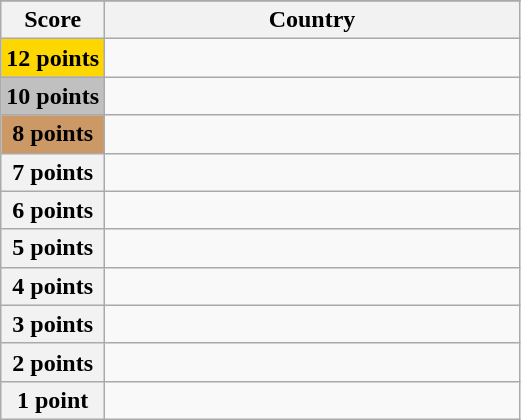<table class="wikitable">
<tr>
</tr>
<tr>
<th scope="col" width="20%">Score</th>
<th scope="col">Country</th>
</tr>
<tr>
<th scope="row" style="background:gold">12 points</th>
<td></td>
</tr>
<tr>
<th scope="row" style="background:silver">10 points</th>
<td></td>
</tr>
<tr>
<th scope="row" style="background:#CC9966">8 points</th>
<td></td>
</tr>
<tr>
<th scope="row">7 points</th>
<td></td>
</tr>
<tr>
<th scope="row">6 points</th>
<td></td>
</tr>
<tr>
<th scope="row">5 points</th>
<td></td>
</tr>
<tr>
<th scope="row">4 points</th>
<td></td>
</tr>
<tr>
<th scope="row">3 points</th>
<td></td>
</tr>
<tr>
<th scope="row">2 points</th>
<td></td>
</tr>
<tr>
<th scope="row">1 point</th>
<td></td>
</tr>
</table>
